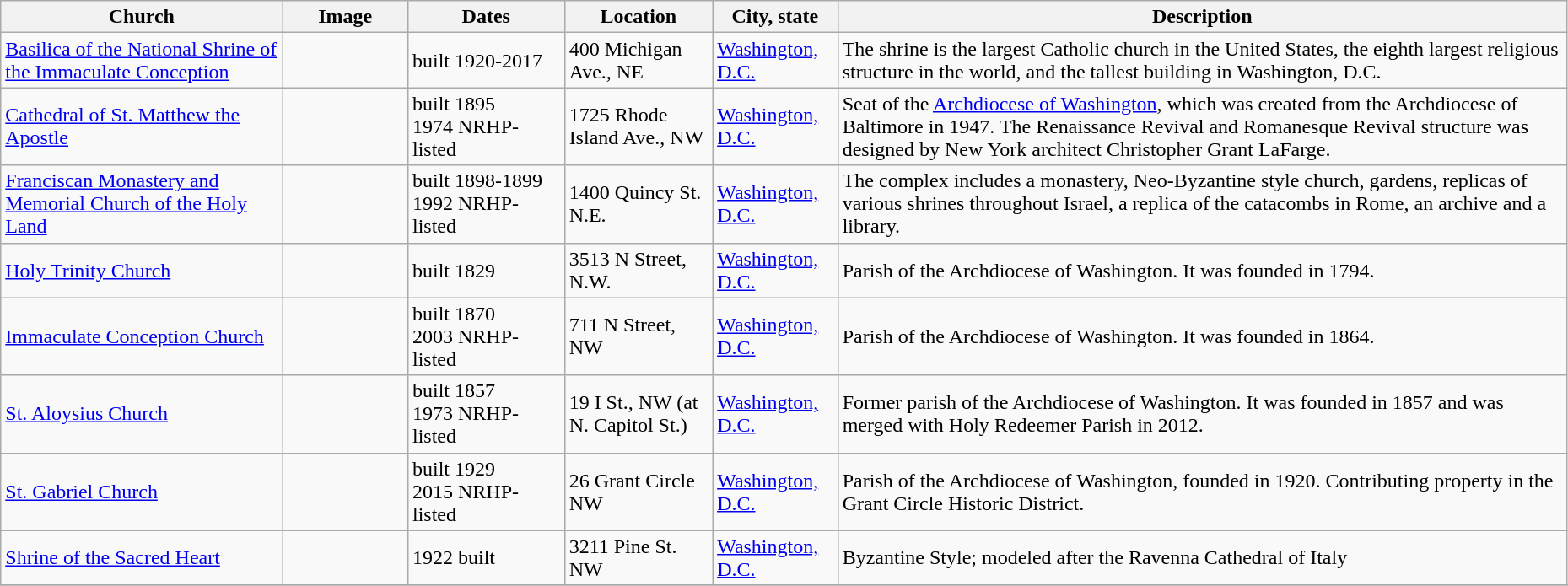<table class="wikitable sortable" style="width:98%">
<tr>
<th width = 18%><strong>Church</strong></th>
<th width = 8% class="unsortable"><strong>Image</strong></th>
<th width = 10%><strong>Dates</strong></th>
<th><strong>Location</strong></th>
<th width = 8%><strong>City, state</strong></th>
<th class="unsortable"><strong>Description</strong></th>
</tr>
<tr>
<td><a href='#'>Basilica of the National Shrine of the Immaculate Conception</a></td>
<td></td>
<td>built 1920-2017</td>
<td>400 Michigan Ave., NE<br><small></small></td>
<td><a href='#'>Washington, D.C.</a></td>
<td>The shrine is the largest Catholic church in the United States, the eighth largest religious structure in the world, and the tallest building in Washington, D.C.</td>
</tr>
<tr>
<td><a href='#'>Cathedral of St. Matthew the Apostle</a></td>
<td></td>
<td>built 1895<br>1974 NRHP-listed</td>
<td>1725 Rhode Island Ave., NW<br><small></small></td>
<td><a href='#'>Washington, D.C.</a></td>
<td>Seat of the <a href='#'>Archdiocese of Washington</a>, which was created from the Archdiocese of Baltimore in 1947.  The Renaissance Revival and Romanesque Revival structure was designed by New York architect Christopher Grant LaFarge.</td>
</tr>
<tr>
<td><a href='#'>Franciscan Monastery and Memorial Church of the Holy Land</a></td>
<td></td>
<td>built 1898-1899<br>1992 NRHP-listed</td>
<td>1400 Quincy St. N.E.<br><small></small></td>
<td><a href='#'>Washington, D.C.</a></td>
<td>The complex includes a monastery, Neo-Byzantine style church, gardens, replicas of various shrines throughout Israel, a replica of the catacombs in Rome, an archive and a library.</td>
</tr>
<tr>
<td><a href='#'>Holy Trinity Church</a></td>
<td></td>
<td>built 1829</td>
<td>3513 N Street, N.W.<br><small></small></td>
<td><a href='#'>Washington, D.C.</a></td>
<td>Parish of the Archdiocese of Washington.  It was founded in 1794.</td>
</tr>
<tr>
<td><a href='#'>Immaculate Conception Church</a></td>
<td></td>
<td>built 1870<br>2003 NRHP-listed</td>
<td>711 N Street, NW<br><small></small></td>
<td><a href='#'>Washington, D.C.</a></td>
<td>Parish of the Archdiocese of Washington.  It was founded in 1864.</td>
</tr>
<tr>
<td><a href='#'>St. Aloysius Church</a></td>
<td></td>
<td>built 1857<br>1973 NRHP-listed</td>
<td>19 I St., NW (at N. Capitol St.)<br><small></small></td>
<td><a href='#'>Washington, D.C.</a></td>
<td>Former parish of the Archdiocese of Washington.  It was founded in 1857 and was merged with Holy Redeemer Parish in 2012.</td>
</tr>
<tr>
<td><a href='#'>St. Gabriel Church</a></td>
<td></td>
<td>built 1929<br>2015 NRHP-listed</td>
<td>26 Grant Circle NW<br><small></small></td>
<td><a href='#'>Washington, D.C.</a></td>
<td>Parish of the Archdiocese of Washington, founded in 1920.  Contributing property in the Grant Circle Historic District.</td>
</tr>
<tr>
<td><a href='#'>Shrine of the Sacred Heart</a></td>
<td></td>
<td>1922 built</td>
<td>3211 Pine St. NW<br><small></small></td>
<td><a href='#'>Washington, D.C.</a></td>
<td>Byzantine Style; modeled after the Ravenna Cathedral of Italy</td>
</tr>
<tr ->
</tr>
</table>
